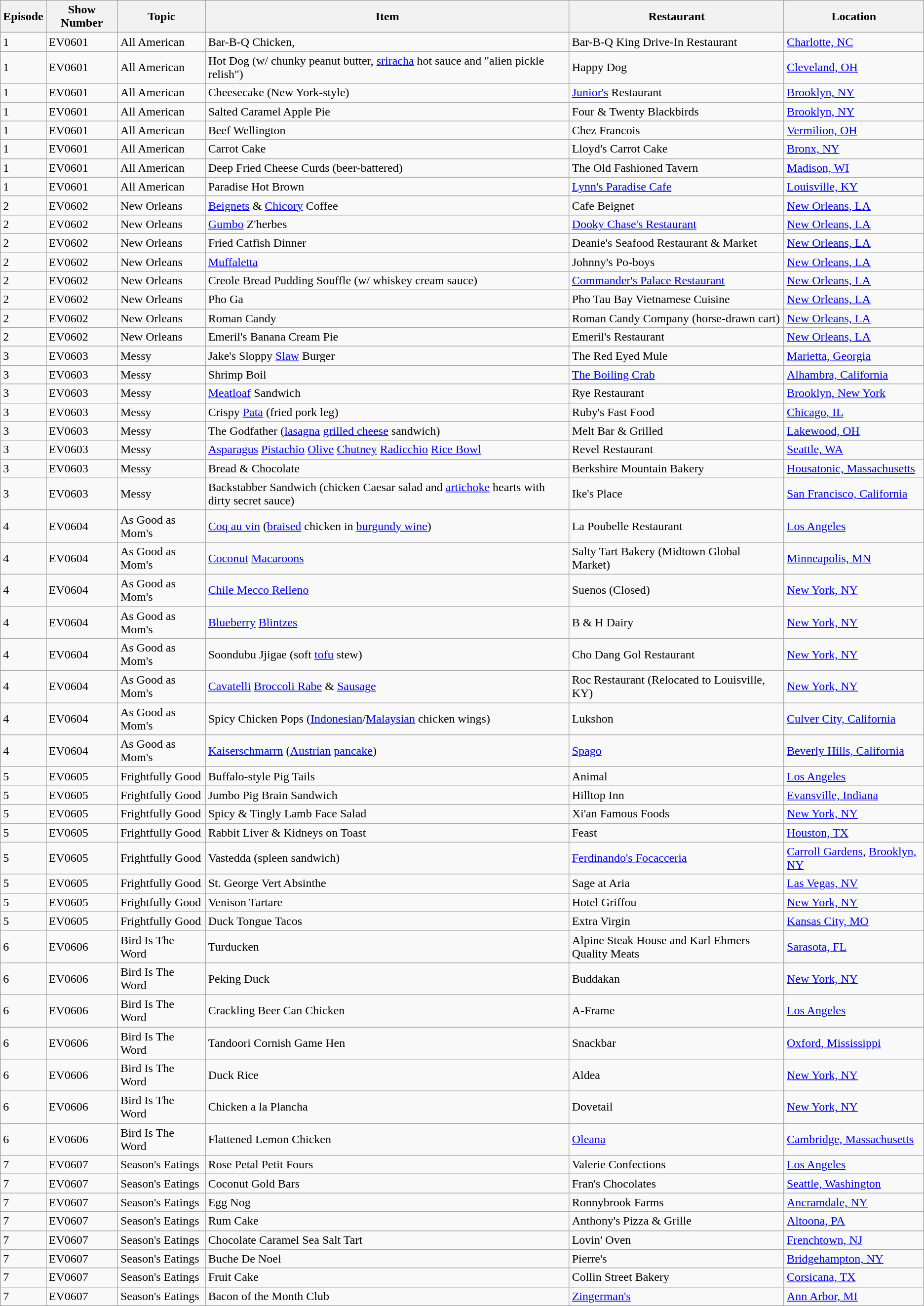<table class="wikitable sortable">
<tr>
<th>Episode</th>
<th>Show Number</th>
<th>Topic</th>
<th>Item</th>
<th>Restaurant</th>
<th>Location</th>
</tr>
<tr>
<td>1</td>
<td>EV0601</td>
<td>All American</td>
<td>Bar-B-Q Chicken,</td>
<td>Bar-B-Q King Drive-In Restaurant</td>
<td><a href='#'>Charlotte, NC</a></td>
</tr>
<tr>
<td>1</td>
<td>EV0601</td>
<td>All American</td>
<td>Hot Dog (w/ chunky peanut butter, <a href='#'>sriracha</a> hot sauce and "alien pickle relish")</td>
<td>Happy Dog</td>
<td><a href='#'>Cleveland, OH</a></td>
</tr>
<tr>
<td>1</td>
<td>EV0601</td>
<td>All American</td>
<td>Cheesecake (New York-style)</td>
<td><a href='#'>Junior's</a> Restaurant</td>
<td><a href='#'>Brooklyn, NY</a></td>
</tr>
<tr>
<td>1</td>
<td>EV0601</td>
<td>All American</td>
<td>Salted Caramel Apple Pie</td>
<td>Four & Twenty Blackbirds</td>
<td><a href='#'>Brooklyn, NY</a></td>
</tr>
<tr>
<td>1</td>
<td>EV0601</td>
<td>All American</td>
<td>Beef Wellington</td>
<td>Chez Francois</td>
<td><a href='#'>Vermilion, OH</a></td>
</tr>
<tr>
<td>1</td>
<td>EV0601</td>
<td>All American</td>
<td>Carrot Cake</td>
<td>Lloyd's Carrot Cake</td>
<td><a href='#'>Bronx, NY</a></td>
</tr>
<tr>
<td>1</td>
<td>EV0601</td>
<td>All American</td>
<td>Deep Fried Cheese Curds (beer-battered)</td>
<td>The Old Fashioned Tavern</td>
<td><a href='#'>Madison, WI</a></td>
</tr>
<tr>
<td>1</td>
<td>EV0601</td>
<td>All American</td>
<td>Paradise Hot Brown</td>
<td><a href='#'>Lynn's Paradise Cafe</a></td>
<td><a href='#'>Louisville, KY</a></td>
</tr>
<tr>
<td>2</td>
<td>EV0602</td>
<td>New Orleans</td>
<td><a href='#'>Beignets</a> & <a href='#'>Chicory</a> Coffee</td>
<td>Cafe Beignet</td>
<td><a href='#'>New Orleans, LA</a></td>
</tr>
<tr>
<td>2</td>
<td>EV0602</td>
<td>New Orleans</td>
<td><a href='#'>Gumbo</a> Z'herbes</td>
<td><a href='#'>Dooky Chase's Restaurant</a></td>
<td><a href='#'>New Orleans, LA</a></td>
</tr>
<tr>
<td>2</td>
<td>EV0602</td>
<td>New Orleans</td>
<td>Fried Catfish Dinner</td>
<td>Deanie's Seafood Restaurant & Market</td>
<td><a href='#'>New Orleans, LA</a></td>
</tr>
<tr>
<td>2</td>
<td>EV0602</td>
<td>New Orleans</td>
<td><a href='#'>Muffaletta</a></td>
<td>Johnny's Po-boys</td>
<td><a href='#'>New Orleans, LA</a></td>
</tr>
<tr>
<td>2</td>
<td>EV0602</td>
<td>New Orleans</td>
<td>Creole Bread Pudding Souffle (w/ whiskey cream sauce)</td>
<td><a href='#'>Commander's Palace Restaurant</a></td>
<td><a href='#'>New Orleans, LA</a></td>
</tr>
<tr>
<td>2</td>
<td>EV0602</td>
<td>New Orleans</td>
<td>Pho Ga</td>
<td>Pho Tau Bay Vietnamese Cuisine</td>
<td><a href='#'>New Orleans, LA</a></td>
</tr>
<tr>
<td>2</td>
<td>EV0602</td>
<td>New Orleans</td>
<td>Roman Candy</td>
<td>Roman Candy Company (horse-drawn cart)</td>
<td><a href='#'>New Orleans, LA</a></td>
</tr>
<tr>
<td>2</td>
<td>EV0602</td>
<td>New Orleans</td>
<td>Emeril's Banana Cream Pie</td>
<td>Emeril's Restaurant</td>
<td><a href='#'>New Orleans, LA</a></td>
</tr>
<tr>
<td>3</td>
<td>EV0603</td>
<td>Messy</td>
<td>Jake's Sloppy <a href='#'>Slaw</a> Burger</td>
<td>The Red Eyed Mule</td>
<td><a href='#'>Marietta, Georgia</a></td>
</tr>
<tr>
<td>3</td>
<td>EV0603</td>
<td>Messy</td>
<td>Shrimp Boil</td>
<td><a href='#'>The Boiling Crab</a></td>
<td><a href='#'>Alhambra, California</a></td>
</tr>
<tr>
<td>3</td>
<td>EV0603</td>
<td>Messy</td>
<td><a href='#'>Meatloaf</a> Sandwich</td>
<td>Rye Restaurant</td>
<td><a href='#'>Brooklyn, New York</a></td>
</tr>
<tr>
<td>3</td>
<td>EV0603</td>
<td>Messy</td>
<td>Crispy <a href='#'>Pata</a> (fried pork leg)</td>
<td>Ruby's Fast Food</td>
<td><a href='#'>Chicago, IL</a></td>
</tr>
<tr>
<td>3</td>
<td>EV0603</td>
<td>Messy</td>
<td>The Godfather (<a href='#'>lasagna</a> <a href='#'>grilled cheese</a> sandwich)</td>
<td>Melt Bar & Grilled</td>
<td><a href='#'>Lakewood, OH</a></td>
</tr>
<tr>
<td>3</td>
<td>EV0603</td>
<td>Messy</td>
<td><a href='#'>Asparagus</a> <a href='#'>Pistachio</a> <a href='#'>Olive</a> <a href='#'>Chutney</a> <a href='#'>Radicchio</a> <a href='#'>Rice Bowl</a></td>
<td>Revel Restaurant</td>
<td><a href='#'>Seattle, WA</a></td>
</tr>
<tr>
<td>3</td>
<td>EV0603</td>
<td>Messy</td>
<td>Bread & Chocolate</td>
<td>Berkshire Mountain Bakery</td>
<td><a href='#'>Housatonic, Massachusetts</a></td>
</tr>
<tr>
<td>3</td>
<td>EV0603</td>
<td>Messy</td>
<td>Backstabber Sandwich (chicken Caesar salad and <a href='#'>artichoke</a> hearts with dirty secret sauce)</td>
<td>Ike's Place</td>
<td><a href='#'>San Francisco, California</a></td>
</tr>
<tr>
<td>4</td>
<td>EV0604</td>
<td>As Good as Mom's</td>
<td><a href='#'>Coq au vin</a> (<a href='#'>braised</a> chicken in <a href='#'>burgundy wine</a>)</td>
<td>La Poubelle Restaurant</td>
<td><a href='#'>Los Angeles</a></td>
</tr>
<tr>
<td>4</td>
<td>EV0604</td>
<td>As Good as Mom's</td>
<td><a href='#'>Coconut</a> <a href='#'>Macaroons</a></td>
<td>Salty Tart Bakery (Midtown Global Market)</td>
<td><a href='#'>Minneapolis, MN</a></td>
</tr>
<tr>
<td>4</td>
<td>EV0604</td>
<td>As Good as Mom's</td>
<td><a href='#'>Chile Mecco Relleno</a></td>
<td>Suenos (Closed)</td>
<td><a href='#'>New York, NY</a></td>
</tr>
<tr>
<td>4</td>
<td>EV0604</td>
<td>As Good as Mom's</td>
<td><a href='#'>Blueberry</a> <a href='#'>Blintzes</a></td>
<td>B & H Dairy</td>
<td><a href='#'>New York, NY</a></td>
</tr>
<tr>
<td>4</td>
<td>EV0604</td>
<td>As Good as Mom's</td>
<td>Soondubu Jjigae (soft <a href='#'>tofu</a> stew)</td>
<td>Cho Dang Gol Restaurant</td>
<td><a href='#'>New York, NY</a></td>
</tr>
<tr>
<td>4</td>
<td>EV0604</td>
<td>As Good as Mom's</td>
<td><a href='#'>Cavatelli</a> <a href='#'>Broccoli Rabe</a> & <a href='#'>Sausage</a></td>
<td>Roc Restaurant (Relocated to Louisville, KY)</td>
<td><a href='#'>New York, NY</a></td>
</tr>
<tr>
<td>4</td>
<td>EV0604</td>
<td>As Good as Mom's</td>
<td>Spicy Chicken Pops (<a href='#'>Indonesian</a>/<a href='#'>Malaysian</a> chicken wings)</td>
<td>Lukshon</td>
<td><a href='#'>Culver City, California</a></td>
</tr>
<tr>
<td>4</td>
<td>EV0604</td>
<td>As Good as Mom's</td>
<td><a href='#'>Kaiserschmarrn</a> (<a href='#'>Austrian</a> <a href='#'>pancake</a>)</td>
<td><a href='#'>Spago</a></td>
<td><a href='#'>Beverly Hills, California</a></td>
</tr>
<tr>
<td>5</td>
<td>EV0605</td>
<td>Frightfully Good</td>
<td>Buffalo-style Pig Tails</td>
<td>Animal</td>
<td><a href='#'>Los Angeles</a></td>
</tr>
<tr>
<td>5</td>
<td>EV0605</td>
<td>Frightfully Good</td>
<td>Jumbo Pig Brain Sandwich</td>
<td>Hilltop Inn</td>
<td><a href='#'>Evansville, Indiana</a></td>
</tr>
<tr>
<td>5</td>
<td>EV0605</td>
<td>Frightfully Good</td>
<td>Spicy & Tingly Lamb Face Salad</td>
<td>Xi'an Famous Foods</td>
<td><a href='#'>New York, NY</a></td>
</tr>
<tr>
<td>5</td>
<td>EV0605</td>
<td>Frightfully Good</td>
<td>Rabbit Liver & Kidneys on Toast</td>
<td>Feast</td>
<td><a href='#'>Houston, TX</a></td>
</tr>
<tr>
<td>5</td>
<td>EV0605</td>
<td>Frightfully Good</td>
<td>Vastedda (spleen sandwich)</td>
<td><a href='#'>Ferdinando's Focacceria</a></td>
<td><a href='#'>Carroll Gardens</a>, <a href='#'>Brooklyn, NY</a></td>
</tr>
<tr>
<td>5</td>
<td>EV0605</td>
<td>Frightfully Good</td>
<td>St. George Vert Absinthe</td>
<td>Sage at Aria</td>
<td><a href='#'>Las Vegas, NV</a></td>
</tr>
<tr>
<td>5</td>
<td>EV0605</td>
<td>Frightfully Good</td>
<td>Venison Tartare</td>
<td>Hotel Griffou</td>
<td><a href='#'>New York, NY</a></td>
</tr>
<tr>
<td>5</td>
<td>EV0605</td>
<td>Frightfully Good</td>
<td>Duck Tongue Tacos</td>
<td>Extra Virgin</td>
<td><a href='#'>Kansas City, MO</a></td>
</tr>
<tr>
<td>6</td>
<td>EV0606</td>
<td>Bird Is The Word</td>
<td>Turducken</td>
<td>Alpine Steak House and Karl Ehmers Quality Meats</td>
<td><a href='#'>Sarasota, FL</a></td>
</tr>
<tr>
<td>6</td>
<td>EV0606</td>
<td>Bird Is The Word</td>
<td>Peking Duck</td>
<td>Buddakan</td>
<td><a href='#'>New York, NY</a></td>
</tr>
<tr>
<td>6</td>
<td>EV0606</td>
<td>Bird Is The Word</td>
<td>Crackling Beer Can Chicken</td>
<td>A-Frame</td>
<td><a href='#'>Los Angeles</a></td>
</tr>
<tr>
<td>6</td>
<td>EV0606</td>
<td>Bird Is The Word</td>
<td>Tandoori Cornish Game Hen</td>
<td>Snackbar</td>
<td><a href='#'>Oxford, Mississippi</a></td>
</tr>
<tr>
<td>6</td>
<td>EV0606</td>
<td>Bird Is The Word</td>
<td>Duck Rice</td>
<td>Aldea</td>
<td><a href='#'>New York, NY</a></td>
</tr>
<tr>
<td>6</td>
<td>EV0606</td>
<td>Bird Is The Word</td>
<td>Chicken a la Plancha</td>
<td>Dovetail</td>
<td><a href='#'>New York, NY</a></td>
</tr>
<tr>
<td>6</td>
<td>EV0606</td>
<td>Bird Is The Word</td>
<td>Flattened Lemon Chicken</td>
<td><a href='#'>Oleana</a></td>
<td><a href='#'>Cambridge, Massachusetts</a></td>
</tr>
<tr>
<td>7</td>
<td>EV0607</td>
<td>Season's Eatings</td>
<td>Rose Petal Petit Fours</td>
<td>Valerie Confections</td>
<td><a href='#'>Los Angeles</a></td>
</tr>
<tr>
<td>7</td>
<td>EV0607</td>
<td>Season's Eatings</td>
<td>Coconut Gold Bars</td>
<td>Fran's Chocolates</td>
<td><a href='#'>Seattle, Washington</a></td>
</tr>
<tr>
<td>7</td>
<td>EV0607</td>
<td>Season's Eatings</td>
<td>Egg Nog</td>
<td>Ronnybrook Farms</td>
<td><a href='#'>Ancramdale, NY</a></td>
</tr>
<tr>
<td>7</td>
<td>EV0607</td>
<td>Season's Eatings</td>
<td>Rum Cake</td>
<td>Anthony's Pizza & Grille</td>
<td><a href='#'>Altoona, PA</a></td>
</tr>
<tr>
<td>7</td>
<td>EV0607</td>
<td>Season's Eatings</td>
<td>Chocolate Caramel Sea Salt Tart</td>
<td>Lovin' Oven</td>
<td><a href='#'>Frenchtown, NJ</a></td>
</tr>
<tr>
<td>7</td>
<td>EV0607</td>
<td>Season's Eatings</td>
<td>Buche De Noel</td>
<td>Pierre's</td>
<td><a href='#'>Bridgehampton, NY</a></td>
</tr>
<tr>
<td>7</td>
<td>EV0607</td>
<td>Season's Eatings</td>
<td>Fruit Cake</td>
<td>Collin Street Bakery</td>
<td><a href='#'>Corsicana, TX</a></td>
</tr>
<tr>
<td>7</td>
<td>EV0607</td>
<td>Season's Eatings</td>
<td>Bacon of the Month Club</td>
<td><a href='#'>Zingerman's</a></td>
<td><a href='#'>Ann Arbor, MI</a></td>
</tr>
</table>
